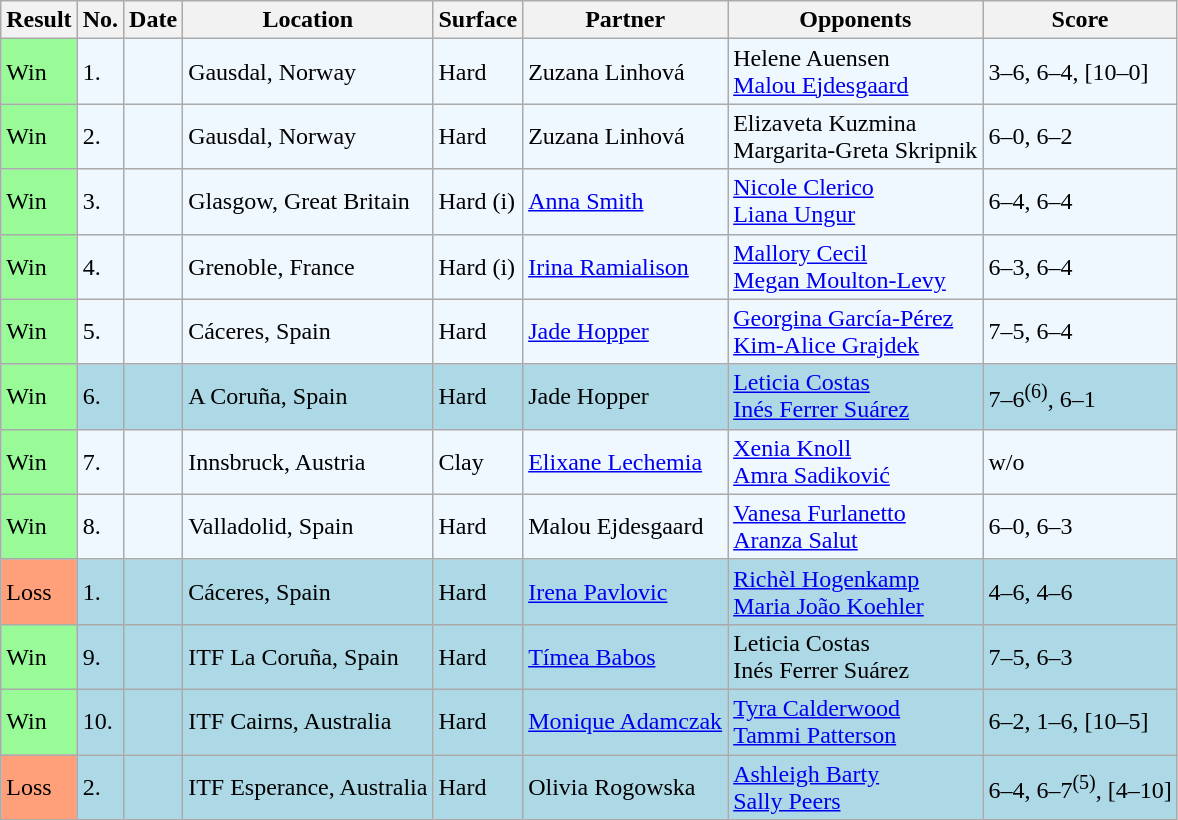<table class="sortable wikitable">
<tr>
<th>Result</th>
<th>No.</th>
<th>Date</th>
<th>Location</th>
<th>Surface</th>
<th>Partner</th>
<th>Opponents</th>
<th class="unsortable">Score</th>
</tr>
<tr style="background:#f0f8ff;">
<td style="background:#98fb98;">Win</td>
<td>1.</td>
<td></td>
<td>Gausdal, Norway</td>
<td>Hard</td>
<td> Zuzana Linhová</td>
<td> Helene Auensen <br>  <a href='#'>Malou Ejdesgaard</a></td>
<td>3–6, 6–4, [10–0]</td>
</tr>
<tr style="background:#f0f8ff;">
<td style="background:#98fb98;">Win</td>
<td>2.</td>
<td></td>
<td>Gausdal, Norway</td>
<td>Hard</td>
<td> Zuzana Linhová</td>
<td> Elizaveta Kuzmina <br>  Margarita-Greta Skripnik</td>
<td>6–0, 6–2</td>
</tr>
<tr style="background:#f0f8ff;">
<td style="background:#98fb98;">Win</td>
<td>3.</td>
<td></td>
<td>Glasgow, Great Britain</td>
<td>Hard (i)</td>
<td> <a href='#'>Anna Smith</a></td>
<td> <a href='#'>Nicole Clerico</a> <br>  <a href='#'>Liana Ungur</a></td>
<td>6–4, 6–4</td>
</tr>
<tr style="background:#f0f8ff;">
<td style="background:#98fb98;">Win</td>
<td>4.</td>
<td></td>
<td>Grenoble, France</td>
<td>Hard (i)</td>
<td> <a href='#'>Irina Ramialison</a></td>
<td> <a href='#'>Mallory Cecil</a> <br>  <a href='#'>Megan Moulton-Levy</a></td>
<td>6–3, 6–4</td>
</tr>
<tr style="background:#f0f8ff;">
<td style="background:#98fb98;">Win</td>
<td>5.</td>
<td></td>
<td>Cáceres, Spain</td>
<td>Hard</td>
<td> <a href='#'>Jade Hopper</a></td>
<td> <a href='#'>Georgina García-Pérez</a> <br>  <a href='#'>Kim-Alice Grajdek</a></td>
<td>7–5, 6–4</td>
</tr>
<tr style="background:lightblue;">
<td style="background:#98fb98;">Win</td>
<td>6.</td>
<td></td>
<td>A Coruña, Spain</td>
<td>Hard</td>
<td> Jade Hopper</td>
<td> <a href='#'>Leticia Costas</a> <br>  <a href='#'>Inés Ferrer Suárez</a></td>
<td>7–6<sup>(6)</sup>, 6–1</td>
</tr>
<tr style="background:#f0f8ff;">
<td style="background:#98fb98;">Win</td>
<td>7.</td>
<td></td>
<td>Innsbruck, Austria</td>
<td>Clay</td>
<td> <a href='#'>Elixane Lechemia</a></td>
<td> <a href='#'>Xenia Knoll</a> <br>  <a href='#'>Amra Sadiković</a></td>
<td>w/o</td>
</tr>
<tr style="background:#f0f8ff;">
<td style="background:#98fb98;">Win</td>
<td>8.</td>
<td></td>
<td>Valladolid, Spain</td>
<td>Hard</td>
<td> Malou Ejdesgaard</td>
<td> <a href='#'>Vanesa Furlanetto</a> <br>  <a href='#'>Aranza Salut</a></td>
<td>6–0, 6–3</td>
</tr>
<tr style="background:lightblue;">
<td style="background:#ffa07a;">Loss</td>
<td>1.</td>
<td></td>
<td>Cáceres, Spain</td>
<td>Hard</td>
<td> <a href='#'>Irena Pavlovic</a></td>
<td> <a href='#'>Richèl Hogenkamp</a> <br>  <a href='#'>Maria João Koehler</a></td>
<td>4–6, 4–6</td>
</tr>
<tr style="background:lightblue;">
<td style="background:#98fb98;">Win</td>
<td>9.</td>
<td></td>
<td>ITF La Coruña, Spain</td>
<td>Hard</td>
<td> <a href='#'>Tímea Babos</a></td>
<td> Leticia Costas <br>  Inés Ferrer Suárez</td>
<td>7–5, 6–3</td>
</tr>
<tr style="background:lightblue;">
<td style="background:#98fb98;">Win</td>
<td>10.</td>
<td></td>
<td>ITF Cairns, Australia</td>
<td>Hard</td>
<td> <a href='#'>Monique Adamczak</a></td>
<td> <a href='#'>Tyra Calderwood</a> <br>  <a href='#'>Tammi Patterson</a></td>
<td>6–2, 1–6, [10–5]</td>
</tr>
<tr style="background:lightblue;">
<td style="background:#ffa07a;">Loss</td>
<td>2.</td>
<td></td>
<td>ITF Esperance, Australia</td>
<td>Hard</td>
<td> Olivia Rogowska</td>
<td> <a href='#'>Ashleigh Barty</a> <br>  <a href='#'>Sally Peers</a></td>
<td>6–4, 6–7<sup>(5)</sup>, [4–10]</td>
</tr>
</table>
